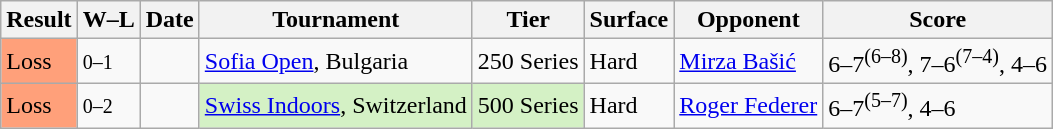<table class="sortable wikitable">
<tr>
<th>Result</th>
<th class="unsortable">W–L</th>
<th>Date</th>
<th>Tournament</th>
<th>Tier</th>
<th>Surface</th>
<th>Opponent</th>
<th class="unsortable">Score</th>
</tr>
<tr>
<td bgcolor=FFA07A>Loss</td>
<td><small>0–1</small></td>
<td><a href='#'></a></td>
<td><a href='#'>Sofia Open</a>, Bulgaria</td>
<td>250 Series</td>
<td>Hard</td>
<td> <a href='#'>Mirza Bašić</a></td>
<td>6–7<sup>(6–8)</sup>, 7–6<sup>(7–4)</sup>, 4–6</td>
</tr>
<tr>
<td bgcolor=FFA07A>Loss</td>
<td><small>0–2</small></td>
<td><a href='#'></a></td>
<td style="background:#d4f1c5;"><a href='#'>Swiss Indoors</a>, Switzerland</td>
<td style="background:#d4f1c5;">500 Series</td>
<td>Hard</td>
<td> <a href='#'>Roger Federer</a></td>
<td>6–7<sup>(5–7)</sup>, 4–6</td>
</tr>
</table>
